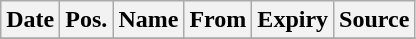<table class="wikitable">
<tr>
<th>Date</th>
<th>Pos.</th>
<th>Name</th>
<th>From</th>
<th>Expiry</th>
<th>Source</th>
</tr>
<tr>
</tr>
</table>
